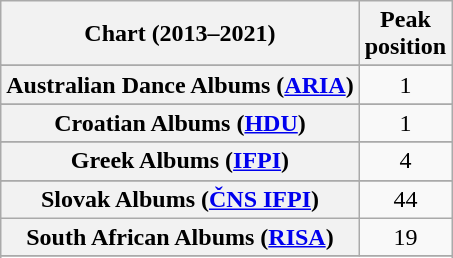<table class="wikitable sortable plainrowheaders" style="text-align:center">
<tr>
<th scope="col">Chart (2013–2021)</th>
<th scope="col">Peak<br>position</th>
</tr>
<tr>
</tr>
<tr>
<th scope="row">Australian Dance Albums (<a href='#'>ARIA</a>)</th>
<td>1</td>
</tr>
<tr>
</tr>
<tr>
</tr>
<tr>
</tr>
<tr>
</tr>
<tr>
<th scope="row">Croatian Albums (<a href='#'>HDU</a>)</th>
<td>1</td>
</tr>
<tr>
</tr>
<tr>
</tr>
<tr>
</tr>
<tr>
</tr>
<tr>
</tr>
<tr>
</tr>
<tr>
<th scope="row">Greek Albums (<a href='#'>IFPI</a>)</th>
<td>4</td>
</tr>
<tr>
</tr>
<tr>
</tr>
<tr>
</tr>
<tr>
</tr>
<tr>
</tr>
<tr>
</tr>
<tr>
</tr>
<tr>
</tr>
<tr>
</tr>
<tr>
</tr>
<tr>
<th scope="row">Slovak Albums (<a href='#'>ČNS IFPI</a>)</th>
<td>44</td>
</tr>
<tr>
<th scope="row">South African Albums (<a href='#'>RISA</a>)</th>
<td>19</td>
</tr>
<tr>
</tr>
<tr>
</tr>
<tr>
</tr>
<tr>
</tr>
<tr>
</tr>
<tr>
</tr>
<tr>
</tr>
</table>
